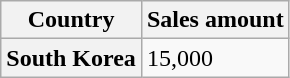<table class="wikitable plainrowheaders">
<tr>
<th>Country</th>
<th>Sales amount</th>
</tr>
<tr>
<th scope="row">South Korea</th>
<td>15,000</td>
</tr>
</table>
